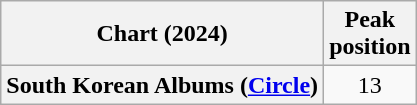<table class="wikitable plainrowheaders" style="text-align:center">
<tr>
<th scope="col">Chart (2024)</th>
<th scope="col">Peak<br>position</th>
</tr>
<tr>
<th scope="row">South Korean Albums (<a href='#'>Circle</a>)</th>
<td>13</td>
</tr>
</table>
